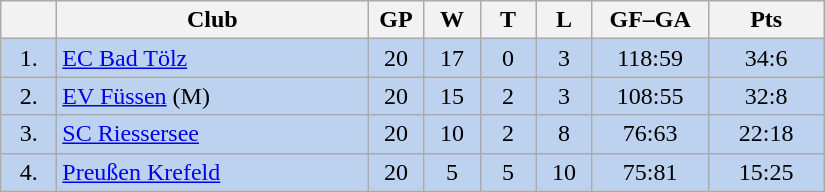<table class="wikitable">
<tr>
<th width="30"></th>
<th width="200">Club</th>
<th width="30">GP</th>
<th width="30">W</th>
<th width="30">T</th>
<th width="30">L</th>
<th width="70">GF–GA</th>
<th width="70">Pts</th>
</tr>
<tr bgcolor="#BCD2EE" align="center">
<td>1.</td>
<td align="left"><a href='#'>EC Bad Tölz</a></td>
<td>20</td>
<td>17</td>
<td>0</td>
<td>3</td>
<td>118:59</td>
<td>34:6</td>
</tr>
<tr bgcolor=#BCD2EE align="center">
<td>2.</td>
<td align="left"><a href='#'>EV Füssen</a> (M)</td>
<td>20</td>
<td>15</td>
<td>2</td>
<td>3</td>
<td>108:55</td>
<td>32:8</td>
</tr>
<tr bgcolor=#BCD2EE align="center">
<td>3.</td>
<td align="left"><a href='#'>SC Riessersee</a></td>
<td>20</td>
<td>10</td>
<td>2</td>
<td>8</td>
<td>76:63</td>
<td>22:18</td>
</tr>
<tr bgcolor=#BCD2EE align="center">
<td>4.</td>
<td align="left"><a href='#'>Preußen Krefeld</a></td>
<td>20</td>
<td>5</td>
<td>5</td>
<td>10</td>
<td>75:81</td>
<td>15:25</td>
</tr>
</table>
